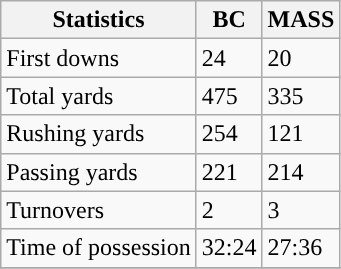<table class="wikitable">
<tr>
<th>Statistics</th>
<th>BC</th>
<th>MASS</th>
</tr>
<tr>
<td>First downs</td>
<td>24</td>
<td>20</td>
</tr>
<tr>
<td>Total yards</td>
<td>475</td>
<td>335</td>
</tr>
<tr>
<td>Rushing yards</td>
<td>254</td>
<td>121</td>
</tr>
<tr>
<td>Passing yards</td>
<td>221</td>
<td>214</td>
</tr>
<tr>
<td>Turnovers</td>
<td>2</td>
<td>3</td>
</tr>
<tr>
<td>Time of possession</td>
<td>32:24</td>
<td>27:36</td>
</tr>
<tr>
</tr>
</table>
